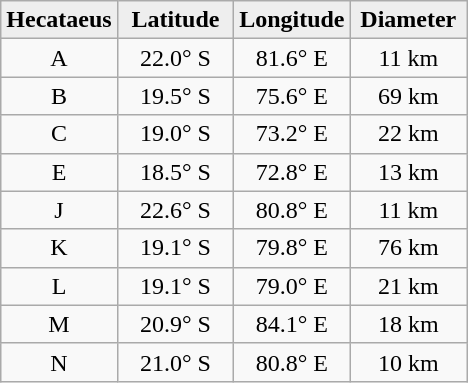<table class="wikitable">
<tr>
<th width="25%" style="background:#eeeeee;">Hecataeus</th>
<th width="25%" style="background:#eeeeee;">Latitude</th>
<th width="25%" style="background:#eeeeee;">Longitude</th>
<th width="25%" style="background:#eeeeee;">Diameter</th>
</tr>
<tr>
<td align="center">A</td>
<td align="center">22.0° S</td>
<td align="center">81.6° E</td>
<td align="center">11 km</td>
</tr>
<tr>
<td align="center">B</td>
<td align="center">19.5° S</td>
<td align="center">75.6° E</td>
<td align="center">69 km</td>
</tr>
<tr>
<td align="center">C</td>
<td align="center">19.0° S</td>
<td align="center">73.2° E</td>
<td align="center">22 km</td>
</tr>
<tr>
<td align="center">E</td>
<td align="center">18.5° S</td>
<td align="center">72.8° E</td>
<td align="center">13 km</td>
</tr>
<tr>
<td align="center">J</td>
<td align="center">22.6° S</td>
<td align="center">80.8° E</td>
<td align="center">11 km</td>
</tr>
<tr>
<td align="center">K</td>
<td align="center">19.1° S</td>
<td align="center">79.8° E</td>
<td align="center">76 km</td>
</tr>
<tr>
<td align="center">L</td>
<td align="center">19.1° S</td>
<td align="center">79.0° E</td>
<td align="center">21 km</td>
</tr>
<tr>
<td align="center">M</td>
<td align="center">20.9° S</td>
<td align="center">84.1° E</td>
<td align="center">18 km</td>
</tr>
<tr>
<td align="center">N</td>
<td align="center">21.0° S</td>
<td align="center">80.8° E</td>
<td align="center">10 km</td>
</tr>
</table>
